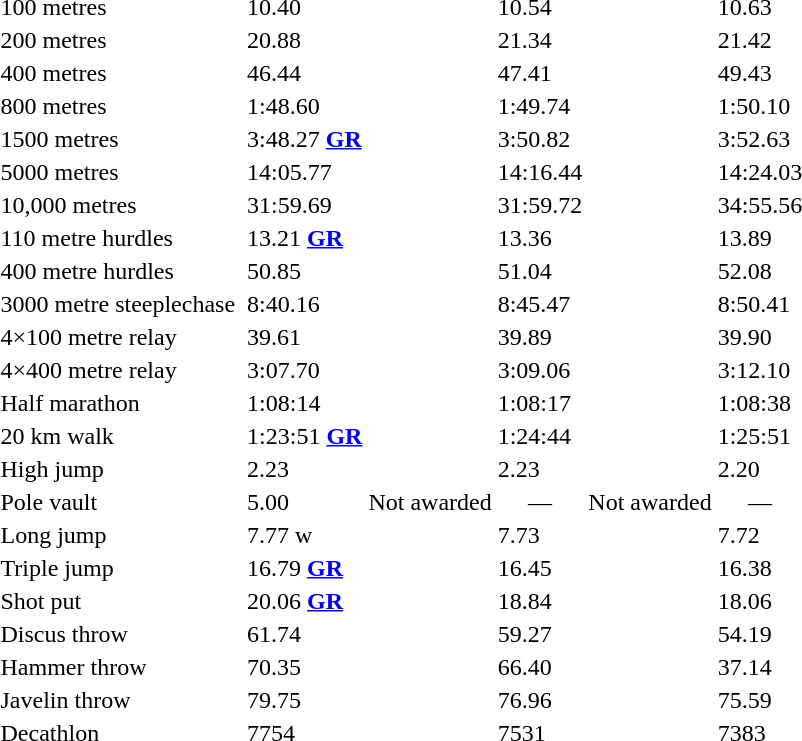<table>
<tr>
<td>100 metres</td>
<td></td>
<td>10.40</td>
<td></td>
<td>10.54</td>
<td></td>
<td>10.63</td>
</tr>
<tr>
<td>200 metres</td>
<td></td>
<td>20.88</td>
<td></td>
<td>21.34</td>
<td></td>
<td>21.42</td>
</tr>
<tr>
<td>400 metres</td>
<td></td>
<td>46.44</td>
<td></td>
<td>47.41</td>
<td></td>
<td>49.43</td>
</tr>
<tr>
<td>800 metres</td>
<td></td>
<td>1:48.60</td>
<td></td>
<td>1:49.74</td>
<td></td>
<td>1:50.10</td>
</tr>
<tr>
<td>1500 metres</td>
<td></td>
<td>3:48.27 <strong><a href='#'>GR</a></strong></td>
<td></td>
<td>3:50.82</td>
<td></td>
<td>3:52.63</td>
</tr>
<tr>
<td>5000 metres</td>
<td></td>
<td>14:05.77</td>
<td></td>
<td>14:16.44</td>
<td></td>
<td>14:24.03</td>
</tr>
<tr>
<td>10,000 metres</td>
<td></td>
<td>31:59.69</td>
<td></td>
<td>31:59.72</td>
<td></td>
<td>34:55.56</td>
</tr>
<tr>
<td>110 metre hurdles</td>
<td></td>
<td>13.21 <strong><a href='#'>GR</a></strong></td>
<td></td>
<td>13.36</td>
<td></td>
<td>13.89</td>
</tr>
<tr>
<td>400 metre hurdles</td>
<td></td>
<td>50.85</td>
<td></td>
<td>51.04</td>
<td></td>
<td>52.08</td>
</tr>
<tr>
<td>3000 metre steeplechase</td>
<td></td>
<td>8:40.16</td>
<td></td>
<td>8:45.47</td>
<td></td>
<td>8:50.41</td>
</tr>
<tr>
<td>4×100 metre relay</td>
<td></td>
<td>39.61</td>
<td></td>
<td>39.89</td>
<td></td>
<td>39.90</td>
</tr>
<tr>
<td>4×400 metre relay</td>
<td></td>
<td>3:07.70</td>
<td></td>
<td>3:09.06</td>
<td></td>
<td>3:12.10</td>
</tr>
<tr>
<td>Half marathon</td>
<td></td>
<td>1:08:14</td>
<td></td>
<td>1:08:17</td>
<td></td>
<td>1:08:38</td>
</tr>
<tr>
<td>20 km walk</td>
<td></td>
<td>1:23:51 <strong><a href='#'>GR</a></strong></td>
<td></td>
<td>1:24:44</td>
<td></td>
<td>1:25:51</td>
</tr>
<tr>
<td>High jump</td>
<td></td>
<td>2.23</td>
<td></td>
<td>2.23</td>
<td></td>
<td>2.20</td>
</tr>
<tr>
<td>Pole vault</td>
<td></td>
<td>5.00</td>
<td align=center>Not awarded</td>
<td align=center>—</td>
<td align=center>Not awarded</td>
<td align=center>—</td>
</tr>
<tr>
<td>Long jump</td>
<td></td>
<td>7.77 w</td>
<td></td>
<td>7.73</td>
<td></td>
<td>7.72</td>
</tr>
<tr>
<td>Triple jump</td>
<td></td>
<td>16.79 <strong><a href='#'>GR</a></strong></td>
<td></td>
<td>16.45</td>
<td></td>
<td>16.38</td>
</tr>
<tr>
<td>Shot put</td>
<td></td>
<td>20.06 <strong><a href='#'>GR</a></strong></td>
<td></td>
<td>18.84</td>
<td></td>
<td>18.06</td>
</tr>
<tr>
<td>Discus throw</td>
<td></td>
<td>61.74</td>
<td></td>
<td>59.27</td>
<td></td>
<td>54.19</td>
</tr>
<tr>
<td>Hammer throw</td>
<td></td>
<td>70.35</td>
<td></td>
<td>66.40</td>
<td></td>
<td>37.14</td>
</tr>
<tr>
<td>Javelin throw</td>
<td></td>
<td>79.75</td>
<td></td>
<td>76.96</td>
<td></td>
<td>75.59</td>
</tr>
<tr>
<td>Decathlon</td>
<td></td>
<td>7754</td>
<td></td>
<td>7531</td>
<td></td>
<td>7383</td>
</tr>
</table>
